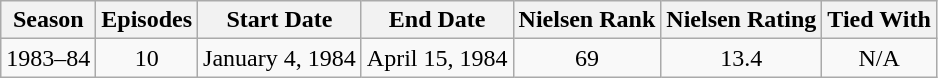<table class="wikitable" style="text-align: center">
<tr>
<th>Season</th>
<th>Episodes</th>
<th>Start Date</th>
<th>End Date</th>
<th>Nielsen Rank</th>
<th>Nielsen Rating</th>
<th>Tied With</th>
</tr>
<tr>
<td style="text-align:center">1983–84</td>
<td style="text-align:center">10</td>
<td style="text-align:center">January 4, 1984</td>
<td style="text-align:center" rowspan=6>April 15, 1984</td>
<td style="text-align:cente" rowspan="8">69</td>
<td style="text-align:center">13.4</td>
<td style="text-align:center">N/A</td>
</tr>
</table>
